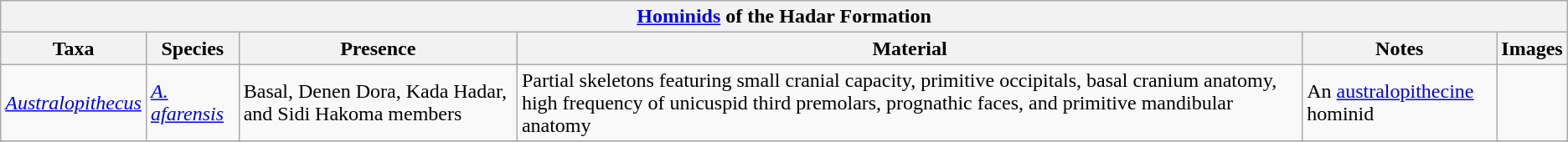<table class="wikitable" align="center">
<tr>
<th colspan="6" align="center"><strong><a href='#'>Hominids</a></strong> of the Hadar Formation</th>
</tr>
<tr>
<th>Taxa</th>
<th>Species</th>
<th>Presence</th>
<th>Material</th>
<th>Notes</th>
<th>Images</th>
</tr>
<tr>
<td><em><a href='#'>Australopithecus</a></em></td>
<td><em><a href='#'>A. afarensis</a></em></td>
<td>Basal, Denen Dora, Kada Hadar, and Sidi Hakoma members</td>
<td>Partial skeletons featuring small cranial capacity, primitive occipitals, basal cranium anatomy, high frequency of unicuspid third premolars, prognathic faces, and primitive mandibular anatomy</td>
<td>An <a href='#'>australopithecine</a> hominid</td>
<td> <br><br></td>
</tr>
<tr>
</tr>
</table>
